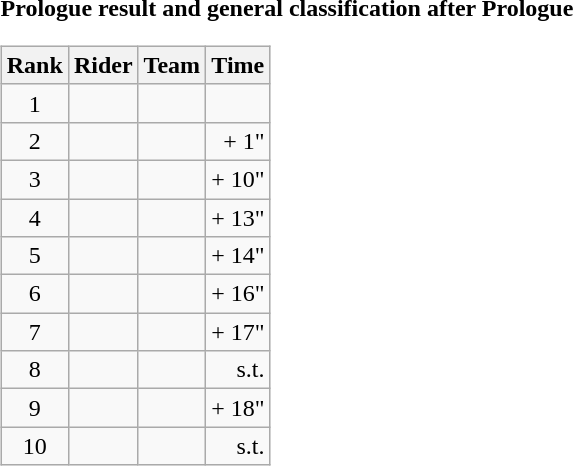<table>
<tr>
<td><strong>Prologue result and general classification after Prologue</strong><br><table class="wikitable">
<tr>
<th scope="col">Rank</th>
<th scope="col">Rider</th>
<th scope="col">Team</th>
<th scope="col">Time</th>
</tr>
<tr>
<td style="text-align:center;">1</td>
<td></td>
<td></td>
<td style="text-align:right;"></td>
</tr>
<tr>
<td style="text-align:center;">2</td>
<td></td>
<td></td>
<td style="text-align:right;">+ 1"</td>
</tr>
<tr>
<td style="text-align:center;">3</td>
<td></td>
<td></td>
<td style="text-align:right;">+ 10"</td>
</tr>
<tr>
<td style="text-align:center;">4</td>
<td></td>
<td></td>
<td style="text-align:right;">+ 13"</td>
</tr>
<tr>
<td style="text-align:center;">5</td>
<td></td>
<td></td>
<td style="text-align:right;">+ 14"</td>
</tr>
<tr>
<td style="text-align:center;">6</td>
<td></td>
<td></td>
<td style="text-align:right;">+ 16"</td>
</tr>
<tr>
<td style="text-align:center;">7</td>
<td></td>
<td></td>
<td style="text-align:right;">+ 17"</td>
</tr>
<tr>
<td style="text-align:center;">8</td>
<td></td>
<td></td>
<td style="text-align:right;">s.t.</td>
</tr>
<tr>
<td style="text-align:center;">9</td>
<td></td>
<td></td>
<td style="text-align:right;">+ 18"</td>
</tr>
<tr>
<td style="text-align:center;">10</td>
<td></td>
<td></td>
<td style="text-align:right;">s.t.</td>
</tr>
</table>
</td>
</tr>
</table>
